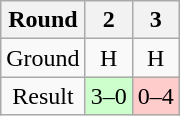<table class="wikitable" style="text-align:center">
<tr>
<th>Round</th>
<th>2</th>
<th>3</th>
</tr>
<tr>
<td>Ground</td>
<td>H</td>
<td>H</td>
</tr>
<tr>
<td>Result</td>
<td bgcolor="#CCFFCC">3–0</td>
<td bgcolor="#FFCCCC">0–4</td>
</tr>
</table>
